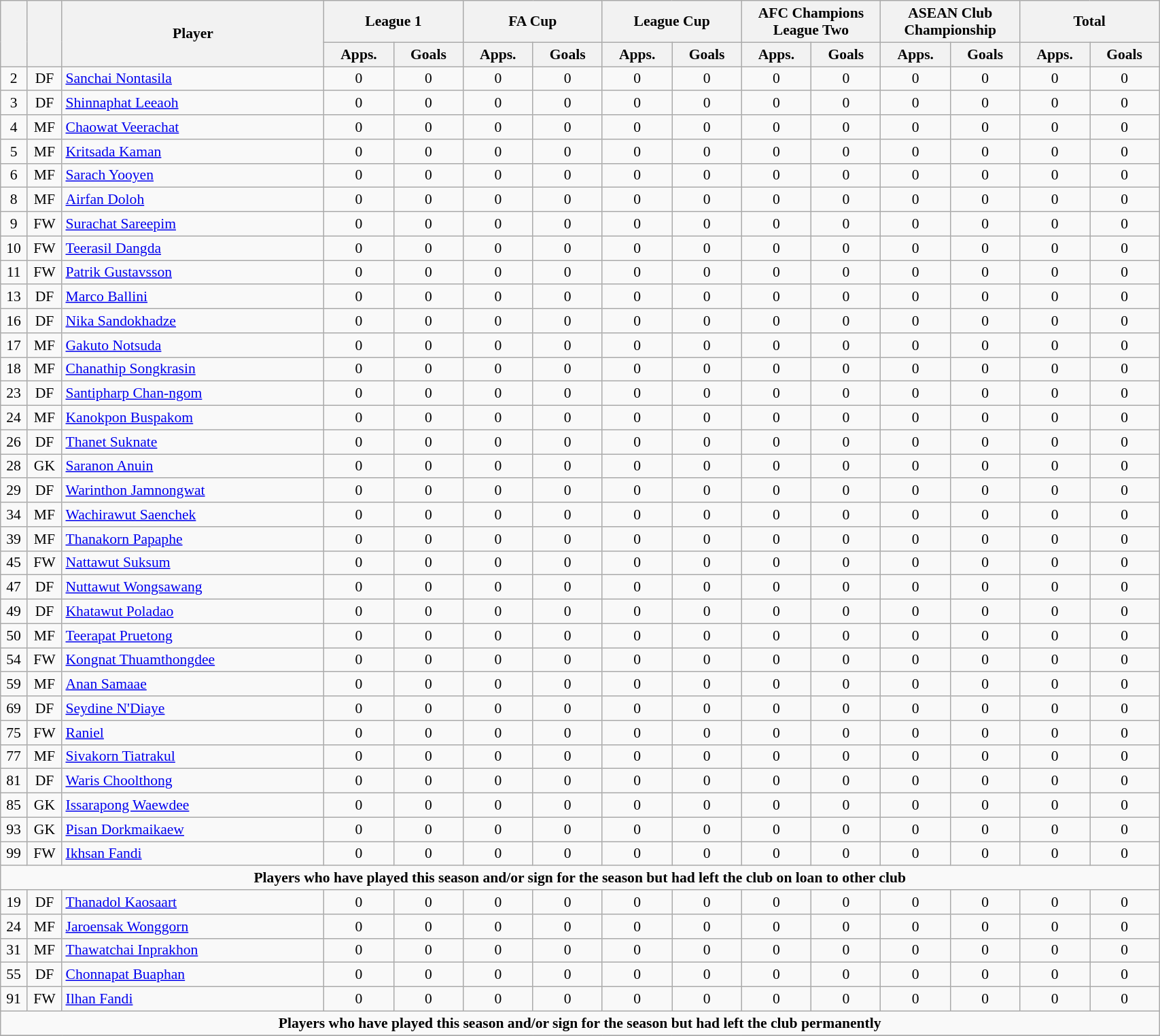<table class="wikitable" style="text-align:center; font-size:90%; width:90%;">
<tr>
<th rowspan=2></th>
<th rowspan=2></th>
<th rowspan=2 width="250">Player</th>
<th colspan=2 width="105">League 1</th>
<th colspan=2 width="105">FA Cup</th>
<th colspan=2 width="105">League Cup</th>
<th colspan=2 width="105">AFC Champions League Two</th>
<th colspan=2 width="105">ASEAN Club Championship</th>
<th colspan=2 width="105">Total</th>
</tr>
<tr>
<th>Apps.</th>
<th>Goals</th>
<th>Apps.</th>
<th>Goals</th>
<th>Apps.</th>
<th>Goals</th>
<th>Apps.</th>
<th>Goals</th>
<th>Apps.</th>
<th>Goals</th>
<th>Apps.</th>
<th>Goals</th>
</tr>
<tr>
<td>2</td>
<td>DF</td>
<td align="left"> <a href='#'>Sanchai Nontasila</a></td>
<td>0</td>
<td>0</td>
<td>0</td>
<td>0</td>
<td>0</td>
<td>0</td>
<td>0</td>
<td>0</td>
<td>0</td>
<td>0</td>
<td>0</td>
<td>0</td>
</tr>
<tr>
<td>3</td>
<td>DF</td>
<td align="left"> <a href='#'>Shinnaphat Leeaoh</a></td>
<td>0</td>
<td>0</td>
<td>0</td>
<td>0</td>
<td>0</td>
<td>0</td>
<td>0</td>
<td>0</td>
<td>0</td>
<td>0</td>
<td>0</td>
<td>0</td>
</tr>
<tr>
<td>4</td>
<td>MF</td>
<td align="left"> <a href='#'>Chaowat Veerachat</a></td>
<td>0</td>
<td>0</td>
<td>0</td>
<td>0</td>
<td>0</td>
<td>0</td>
<td>0</td>
<td>0</td>
<td>0</td>
<td>0</td>
<td>0</td>
<td>0</td>
</tr>
<tr>
<td>5</td>
<td>MF</td>
<td align="left"> <a href='#'>Kritsada Kaman</a></td>
<td>0</td>
<td>0</td>
<td>0</td>
<td>0</td>
<td>0</td>
<td>0</td>
<td>0</td>
<td>0</td>
<td>0</td>
<td>0</td>
<td>0</td>
<td>0</td>
</tr>
<tr>
<td>6</td>
<td>MF</td>
<td align="left"> <a href='#'>Sarach Yooyen</a></td>
<td>0</td>
<td>0</td>
<td>0</td>
<td>0</td>
<td>0</td>
<td>0</td>
<td>0</td>
<td>0</td>
<td>0</td>
<td>0</td>
<td>0</td>
<td>0</td>
</tr>
<tr>
<td>8</td>
<td>MF</td>
<td align="left"> <a href='#'>Airfan Doloh</a></td>
<td>0</td>
<td>0</td>
<td>0</td>
<td>0</td>
<td>0</td>
<td>0</td>
<td>0</td>
<td>0</td>
<td>0</td>
<td>0</td>
<td>0</td>
<td>0</td>
</tr>
<tr>
<td>9</td>
<td>FW</td>
<td align="left"> <a href='#'>Surachat Sareepim</a></td>
<td>0</td>
<td>0</td>
<td>0</td>
<td>0</td>
<td>0</td>
<td>0</td>
<td>0</td>
<td>0</td>
<td>0</td>
<td>0</td>
<td>0</td>
<td>0</td>
</tr>
<tr>
<td>10</td>
<td>FW</td>
<td align="left"> <a href='#'>Teerasil Dangda</a></td>
<td>0</td>
<td>0</td>
<td>0</td>
<td>0</td>
<td>0</td>
<td>0</td>
<td>0</td>
<td>0</td>
<td>0</td>
<td>0</td>
<td>0</td>
<td>0</td>
</tr>
<tr>
<td>11</td>
<td>FW</td>
<td align="left"> <a href='#'>Patrik Gustavsson</a></td>
<td>0</td>
<td>0</td>
<td>0</td>
<td>0</td>
<td>0</td>
<td>0</td>
<td>0</td>
<td>0</td>
<td>0</td>
<td>0</td>
<td>0</td>
<td>0</td>
</tr>
<tr>
<td>13</td>
<td>DF</td>
<td align="left"> <a href='#'>Marco Ballini</a></td>
<td>0</td>
<td>0</td>
<td>0</td>
<td>0</td>
<td>0</td>
<td>0</td>
<td>0</td>
<td>0</td>
<td>0</td>
<td>0</td>
<td>0</td>
<td>0</td>
</tr>
<tr>
<td>16</td>
<td>DF</td>
<td align="left"> <a href='#'>Nika Sandokhadze</a></td>
<td>0</td>
<td>0</td>
<td>0</td>
<td>0</td>
<td>0</td>
<td>0</td>
<td>0</td>
<td>0</td>
<td>0</td>
<td>0</td>
<td>0</td>
<td>0</td>
</tr>
<tr>
<td>17</td>
<td>MF</td>
<td align="left"> <a href='#'>Gakuto Notsuda</a></td>
<td>0</td>
<td>0</td>
<td>0</td>
<td>0</td>
<td>0</td>
<td>0</td>
<td>0</td>
<td>0</td>
<td>0</td>
<td>0</td>
<td>0</td>
<td>0</td>
</tr>
<tr>
<td>18</td>
<td>MF</td>
<td align="left"> <a href='#'>Chanathip Songkrasin</a></td>
<td>0</td>
<td>0</td>
<td>0</td>
<td>0</td>
<td>0</td>
<td>0</td>
<td>0</td>
<td>0</td>
<td>0</td>
<td>0</td>
<td>0</td>
<td>0</td>
</tr>
<tr>
<td>23</td>
<td>DF</td>
<td align="left"> <a href='#'>Santipharp Chan-ngom</a></td>
<td>0</td>
<td>0</td>
<td>0</td>
<td>0</td>
<td>0</td>
<td>0</td>
<td>0</td>
<td>0</td>
<td>0</td>
<td>0</td>
<td>0</td>
<td>0</td>
</tr>
<tr>
<td>24</td>
<td>MF</td>
<td align="left"> <a href='#'>Kanokpon Buspakom</a></td>
<td>0</td>
<td>0</td>
<td>0</td>
<td>0</td>
<td>0</td>
<td>0</td>
<td>0</td>
<td>0</td>
<td>0</td>
<td>0</td>
<td>0</td>
<td>0</td>
</tr>
<tr>
<td>26</td>
<td>DF</td>
<td align="left">  <a href='#'>Thanet Suknate</a></td>
<td>0</td>
<td>0</td>
<td>0</td>
<td>0</td>
<td>0</td>
<td>0</td>
<td>0</td>
<td>0</td>
<td>0</td>
<td>0</td>
<td>0</td>
<td>0</td>
</tr>
<tr>
<td>28</td>
<td>GK</td>
<td align="left"> <a href='#'>Saranon Anuin</a></td>
<td>0</td>
<td>0</td>
<td>0</td>
<td>0</td>
<td>0</td>
<td>0</td>
<td>0</td>
<td>0</td>
<td>0</td>
<td>0</td>
<td>0</td>
<td>0</td>
</tr>
<tr>
<td>29</td>
<td>DF</td>
<td align="left"> <a href='#'>Warinthon Jamnongwat</a></td>
<td>0</td>
<td>0</td>
<td>0</td>
<td>0</td>
<td>0</td>
<td>0</td>
<td>0</td>
<td>0</td>
<td>0</td>
<td>0</td>
<td>0</td>
<td>0</td>
</tr>
<tr>
<td>34</td>
<td>MF</td>
<td align="left"> <a href='#'>Wachirawut Saenchek</a></td>
<td>0</td>
<td>0</td>
<td>0</td>
<td>0</td>
<td>0</td>
<td>0</td>
<td>0</td>
<td>0</td>
<td>0</td>
<td>0</td>
<td>0</td>
<td>0</td>
</tr>
<tr>
<td>39</td>
<td>MF</td>
<td align="left"> <a href='#'>Thanakorn Papaphe</a></td>
<td>0</td>
<td>0</td>
<td>0</td>
<td>0</td>
<td>0</td>
<td>0</td>
<td>0</td>
<td>0</td>
<td>0</td>
<td>0</td>
<td>0</td>
<td>0</td>
</tr>
<tr>
<td>45</td>
<td>FW</td>
<td align="left"> <a href='#'>Nattawut Suksum</a></td>
<td>0</td>
<td>0</td>
<td>0</td>
<td>0</td>
<td>0</td>
<td>0</td>
<td>0</td>
<td>0</td>
<td>0</td>
<td>0</td>
<td>0</td>
<td>0</td>
</tr>
<tr>
<td>47</td>
<td>DF</td>
<td align="left"> <a href='#'>Nuttawut Wongsawang</a></td>
<td>0</td>
<td>0</td>
<td>0</td>
<td>0</td>
<td>0</td>
<td>0</td>
<td>0</td>
<td>0</td>
<td>0</td>
<td>0</td>
<td>0</td>
<td>0</td>
</tr>
<tr>
<td>49</td>
<td>DF</td>
<td align="left"> <a href='#'>Khatawut Poladao</a></td>
<td>0</td>
<td>0</td>
<td>0</td>
<td>0</td>
<td>0</td>
<td>0</td>
<td>0</td>
<td>0</td>
<td>0</td>
<td>0</td>
<td>0</td>
<td>0</td>
</tr>
<tr>
<td>50</td>
<td>MF</td>
<td align="left"> <a href='#'>Teerapat Pruetong</a></td>
<td>0</td>
<td>0</td>
<td>0</td>
<td>0</td>
<td>0</td>
<td>0</td>
<td>0</td>
<td>0</td>
<td>0</td>
<td>0</td>
<td>0</td>
<td>0</td>
</tr>
<tr>
<td>54</td>
<td>FW</td>
<td align="left">  <a href='#'>Kongnat Thuamthongdee</a></td>
<td>0</td>
<td>0</td>
<td>0</td>
<td>0</td>
<td>0</td>
<td>0</td>
<td>0</td>
<td>0</td>
<td>0</td>
<td>0</td>
<td>0</td>
<td>0</td>
</tr>
<tr>
<td>59</td>
<td>MF</td>
<td align="left"> <a href='#'>Anan Samaae</a></td>
<td>0</td>
<td>0</td>
<td>0</td>
<td>0</td>
<td>0</td>
<td>0</td>
<td>0</td>
<td>0</td>
<td>0</td>
<td>0</td>
<td>0</td>
<td>0</td>
</tr>
<tr>
<td>69</td>
<td>DF</td>
<td align="left"> <a href='#'>Seydine N'Diaye</a></td>
<td>0</td>
<td>0</td>
<td>0</td>
<td>0</td>
<td>0</td>
<td>0</td>
<td>0</td>
<td>0</td>
<td>0</td>
<td>0</td>
<td>0</td>
<td>0</td>
</tr>
<tr>
<td>75</td>
<td>FW</td>
<td align="left"> <a href='#'>Raniel</a></td>
<td>0</td>
<td>0</td>
<td>0</td>
<td>0</td>
<td>0</td>
<td>0</td>
<td>0</td>
<td>0</td>
<td>0</td>
<td>0</td>
<td>0</td>
<td>0</td>
</tr>
<tr>
<td>77</td>
<td>MF</td>
<td align="left"> <a href='#'>Sivakorn Tiatrakul</a></td>
<td>0</td>
<td>0</td>
<td>0</td>
<td>0</td>
<td>0</td>
<td>0</td>
<td>0</td>
<td>0</td>
<td>0</td>
<td>0</td>
<td>0</td>
<td>0</td>
</tr>
<tr>
<td>81</td>
<td>DF</td>
<td align="left"> <a href='#'>Waris Choolthong</a></td>
<td>0</td>
<td>0</td>
<td>0</td>
<td>0</td>
<td>0</td>
<td>0</td>
<td>0</td>
<td>0</td>
<td>0</td>
<td>0</td>
<td>0</td>
<td>0</td>
</tr>
<tr>
<td>85</td>
<td>GK</td>
<td align="left"> <a href='#'>Issarapong Waewdee</a></td>
<td>0</td>
<td>0</td>
<td>0</td>
<td>0</td>
<td>0</td>
<td>0</td>
<td>0</td>
<td>0</td>
<td>0</td>
<td>0</td>
<td>0</td>
<td>0</td>
</tr>
<tr>
<td>93</td>
<td>GK</td>
<td align="left"> <a href='#'>Pisan Dorkmaikaew</a></td>
<td>0</td>
<td>0</td>
<td>0</td>
<td>0</td>
<td>0</td>
<td>0</td>
<td>0</td>
<td>0</td>
<td>0</td>
<td>0</td>
<td>0</td>
<td>0</td>
</tr>
<tr>
<td>99</td>
<td>FW</td>
<td align="left"> <a href='#'>Ikhsan Fandi</a></td>
<td>0</td>
<td>0</td>
<td>0</td>
<td>0</td>
<td>0</td>
<td>0</td>
<td>0</td>
<td>0</td>
<td>0</td>
<td>0</td>
<td>0</td>
<td>0</td>
</tr>
<tr>
<td colspan="17"><strong>Players who have played this season and/or sign for the season but had left the club on loan to other club</strong></td>
</tr>
<tr>
<td>19</td>
<td>DF</td>
<td align="left"> <a href='#'>Thanadol Kaosaart</a></td>
<td>0</td>
<td>0</td>
<td>0</td>
<td>0</td>
<td>0</td>
<td>0</td>
<td>0</td>
<td>0</td>
<td>0</td>
<td>0</td>
<td>0</td>
<td>0</td>
</tr>
<tr>
<td>24</td>
<td>MF</td>
<td align="left"> <a href='#'>Jaroensak Wonggorn</a></td>
<td>0</td>
<td>0</td>
<td>0</td>
<td>0</td>
<td>0</td>
<td>0</td>
<td>0</td>
<td>0</td>
<td>0</td>
<td>0</td>
<td>0</td>
<td>0</td>
</tr>
<tr>
<td>31</td>
<td>MF</td>
<td align="left"> <a href='#'>Thawatchai Inprakhon</a></td>
<td>0</td>
<td>0</td>
<td>0</td>
<td>0</td>
<td>0</td>
<td>0</td>
<td>0</td>
<td>0</td>
<td>0</td>
<td>0</td>
<td>0</td>
<td>0</td>
</tr>
<tr>
<td>55</td>
<td>DF</td>
<td align="left"> <a href='#'>Chonnapat Buaphan</a></td>
<td>0</td>
<td>0</td>
<td>0</td>
<td>0</td>
<td>0</td>
<td>0</td>
<td>0</td>
<td>0</td>
<td>0</td>
<td>0</td>
<td>0</td>
<td>0</td>
</tr>
<tr>
<td>91</td>
<td>FW</td>
<td align="left"> <a href='#'>Ilhan Fandi</a></td>
<td>0</td>
<td>0</td>
<td>0</td>
<td>0</td>
<td>0</td>
<td>0</td>
<td>0</td>
<td>0</td>
<td>0</td>
<td>0</td>
<td>0</td>
<td>0</td>
</tr>
<tr>
<td colspan="17"><strong>Players who have played this season and/or sign for the season but had left the club permanently</strong></td>
</tr>
<tr>
</tr>
</table>
